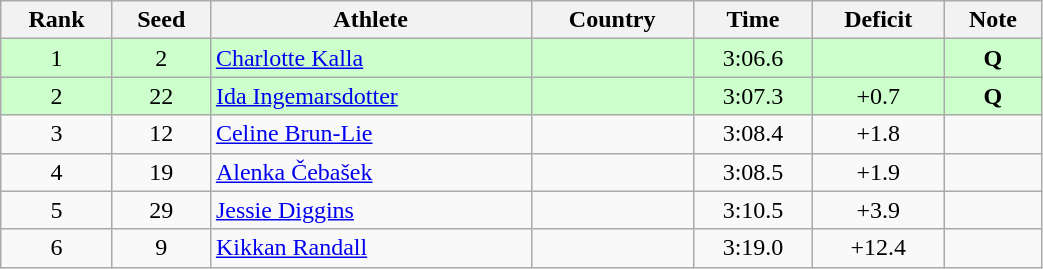<table class="wikitable sortable" style="text-align:center" width=55%>
<tr>
<th>Rank</th>
<th>Seed</th>
<th>Athlete</th>
<th>Country</th>
<th>Time</th>
<th>Deficit</th>
<th>Note</th>
</tr>
<tr bgcolor=ccffcc>
<td>1</td>
<td>2</td>
<td align=left><a href='#'>Charlotte Kalla</a></td>
<td align=left></td>
<td>3:06.6</td>
<td></td>
<td><strong>Q</strong></td>
</tr>
<tr bgcolor=ccffcc>
<td>2</td>
<td>22</td>
<td align=left><a href='#'>Ida Ingemarsdotter</a></td>
<td align=left></td>
<td>3:07.3</td>
<td>+0.7</td>
<td><strong>Q</strong></td>
</tr>
<tr>
<td>3</td>
<td>12</td>
<td align=left><a href='#'>Celine Brun-Lie</a></td>
<td align=left></td>
<td>3:08.4</td>
<td>+1.8</td>
<td></td>
</tr>
<tr>
<td>4</td>
<td>19</td>
<td align=left><a href='#'>Alenka Čebašek</a></td>
<td align=left></td>
<td>3:08.5</td>
<td>+1.9</td>
<td></td>
</tr>
<tr>
<td>5</td>
<td>29</td>
<td align=left><a href='#'>Jessie Diggins</a></td>
<td align=left></td>
<td>3:10.5</td>
<td>+3.9</td>
<td></td>
</tr>
<tr>
<td>6</td>
<td>9</td>
<td align=left><a href='#'>Kikkan Randall</a></td>
<td align=left></td>
<td>3:19.0</td>
<td>+12.4</td>
<td></td>
</tr>
</table>
